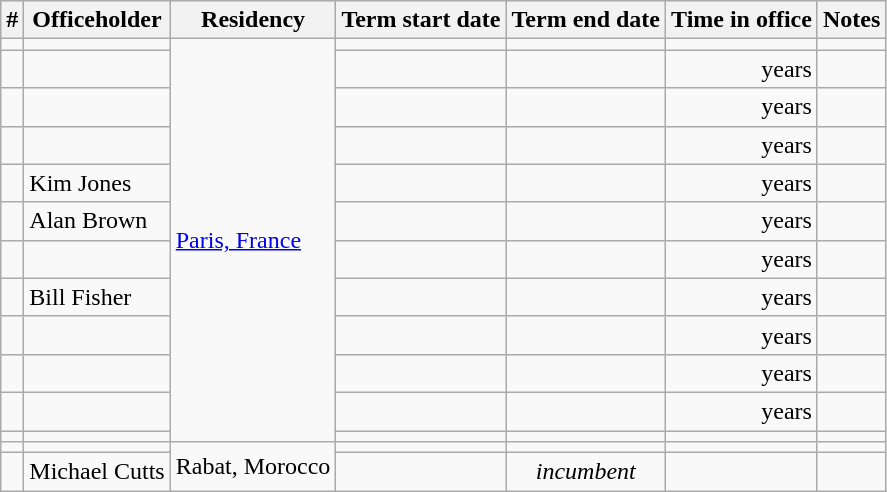<table class='wikitable sortable'>
<tr>
<th>#</th>
<th>Officeholder</th>
<th>Residency</th>
<th>Term start date</th>
<th>Term end date</th>
<th>Time in office</th>
<th>Notes</th>
</tr>
<tr>
<td align=center></td>
<td></td>
<td rowspan=12><a href='#'>Paris, France</a></td>
<td align=center></td>
<td align=center></td>
<td align=right></td>
<td></td>
</tr>
<tr>
<td align=center></td>
<td></td>
<td align=center></td>
<td align=center></td>
<td align=right> years</td>
<td></td>
</tr>
<tr>
<td align=center></td>
<td></td>
<td align=center></td>
<td align=center></td>
<td align=right> years</td>
<td></td>
</tr>
<tr>
<td align=center></td>
<td></td>
<td align=center></td>
<td align=center></td>
<td align=right> years</td>
<td></td>
</tr>
<tr>
<td align=center></td>
<td>Kim Jones</td>
<td align=center></td>
<td align=center></td>
<td align=right> years</td>
<td></td>
</tr>
<tr>
<td align=center></td>
<td>Alan Brown</td>
<td align=center></td>
<td align=center></td>
<td align=right> years</td>
<td></td>
</tr>
<tr>
<td align=center></td>
<td></td>
<td align=center></td>
<td align=center></td>
<td align=right> years</td>
<td></td>
</tr>
<tr>
<td align=center></td>
<td>Bill Fisher</td>
<td align=center></td>
<td align=center></td>
<td align=right> years</td>
<td></td>
</tr>
<tr>
<td align=center></td>
<td></td>
<td align=center></td>
<td align=center></td>
<td align=right> years</td>
<td></td>
</tr>
<tr>
<td align=center></td>
<td></td>
<td align=center></td>
<td align=center></td>
<td align=right> years</td>
<td></td>
</tr>
<tr>
<td align=center></td>
<td></td>
<td align=center></td>
<td align=center></td>
<td align=right> years</td>
<td></td>
</tr>
<tr>
<td align=center></td>
<td></td>
<td align=center></td>
<td align=center></td>
<td align=right></td>
<td></td>
</tr>
<tr>
<td align=center></td>
<td></td>
<td rowspan=2>Rabat, Morocco</td>
<td align=center></td>
<td align=center></td>
<td align=right></td>
<td></td>
</tr>
<tr>
<td align=center></td>
<td>Michael Cutts</td>
<td align=center></td>
<td align=center><em>incumbent</em></td>
<td align=right></td>
<td></td>
</tr>
</table>
